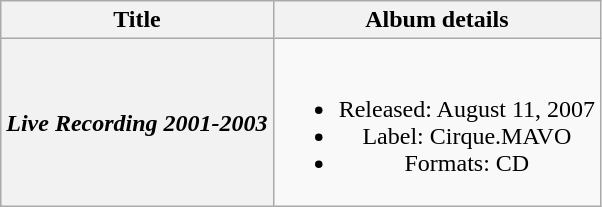<table class="wikitable plainrowheaders" style="text-align:center;">
<tr>
<th>Title</th>
<th>Album details</th>
</tr>
<tr>
<th scope="row"><em>Live Recording 2001-2003</em></th>
<td><br><ul><li>Released: August 11, 2007 </li><li>Label: Cirque.MAVO</li><li>Formats: CD</li></ul></td>
</tr>
</table>
